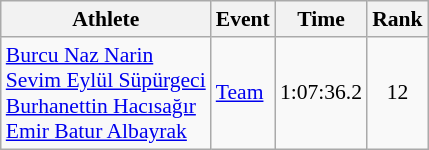<table class=wikitable style="font-size:90%;">
<tr>
<th>Athlete</th>
<th>Event</th>
<th>Time</th>
<th>Rank</th>
</tr>
<tr style="text-align:center">
<td style="text-align:left"><a href='#'>Burcu Naz Narin</a><br><a href='#'>Sevim Eylül Süpürgeci</a> <br><a href='#'>Burhanettin Hacısağır</a><br><a href='#'>Emir Batur Albayrak</a></td>
<td style="text-align:left"><a href='#'>Team</a></td>
<td>1:07:36.2</td>
<td>12</td>
</tr>
</table>
